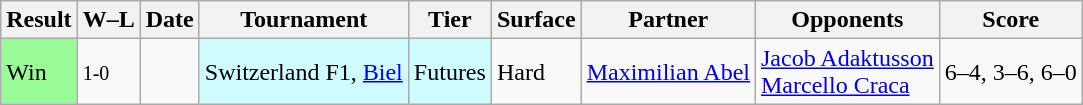<table class="sortable wikitable">
<tr>
<th>Result</th>
<th class="unsortable">W–L</th>
<th>Date</th>
<th>Tournament</th>
<th>Tier</th>
<th>Surface</th>
<th>Partner</th>
<th>Opponents</th>
<th class="unsortable">Score</th>
</tr>
<tr>
<td style="background:#98fb98;">Win</td>
<td><small>1-0</small></td>
<td></td>
<td style="background:#cffcff;">Switzerland F1, <a href='#'>Biel</a></td>
<td style="background:#cffcff;">Futures</td>
<td>Hard</td>
<td> <a href='#'>Maximilian Abel</a></td>
<td> <a href='#'>Jacob Adaktusson</a> <br>  <a href='#'>Marcello Craca</a></td>
<td>6–4, 3–6, 6–0</td>
</tr>
</table>
